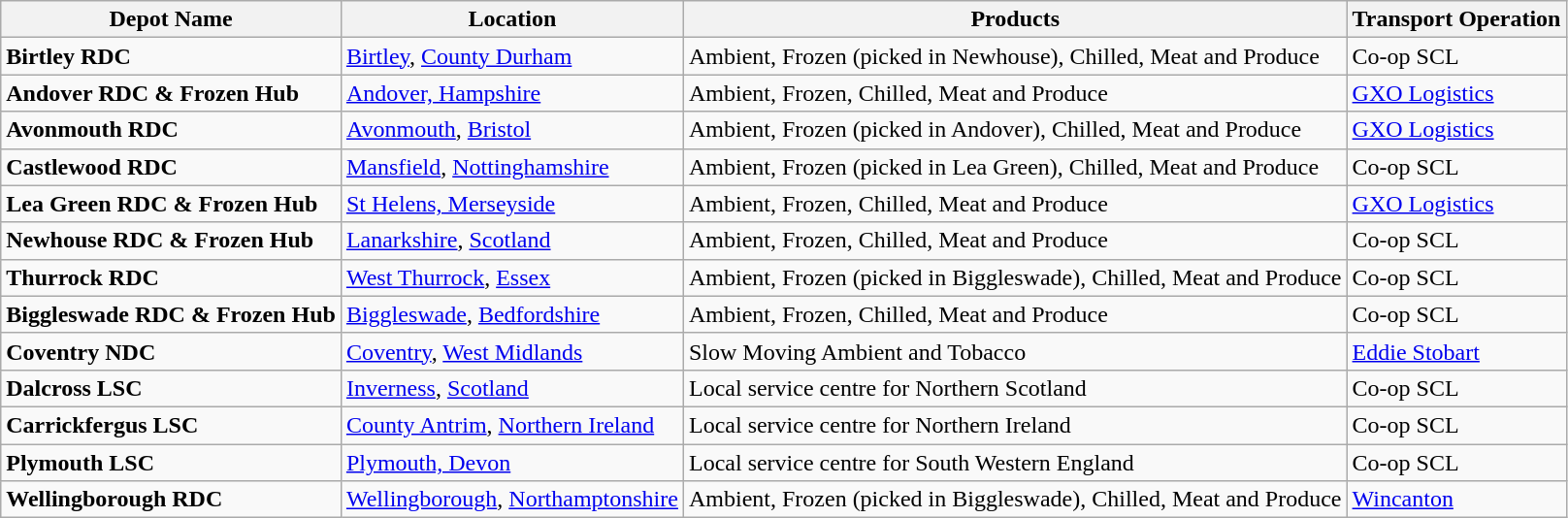<table class="wikitable">
<tr>
<th>Depot Name</th>
<th>Location</th>
<th>Products</th>
<th>Transport Operation</th>
</tr>
<tr>
<td><strong>Birtley RDC</strong></td>
<td><a href='#'>Birtley</a>, <a href='#'>County Durham</a></td>
<td>Ambient, Frozen (picked in Newhouse), Chilled, Meat and Produce</td>
<td>Co-op SCL</td>
</tr>
<tr>
<td><strong>Andover RDC & Frozen Hub</strong></td>
<td><a href='#'>Andover, Hampshire</a></td>
<td>Ambient, Frozen, Chilled, Meat and Produce</td>
<td><a href='#'>GXO Logistics</a></td>
</tr>
<tr>
<td><strong>Avonmouth RDC</strong></td>
<td><a href='#'>Avonmouth</a>, <a href='#'>Bristol</a></td>
<td>Ambient, Frozen (picked in Andover), Chilled, Meat and Produce</td>
<td><a href='#'>GXO Logistics</a></td>
</tr>
<tr>
<td><strong>Castlewood RDC</strong></td>
<td><a href='#'>Mansfield</a>, <a href='#'>Nottinghamshire</a></td>
<td>Ambient, Frozen (picked in Lea Green), Chilled, Meat and Produce</td>
<td>Co-op SCL</td>
</tr>
<tr>
<td><strong>Lea Green RDC & Frozen Hub</strong></td>
<td><a href='#'>St Helens, Merseyside</a></td>
<td>Ambient, Frozen, Chilled, Meat and Produce</td>
<td><a href='#'>GXO Logistics</a></td>
</tr>
<tr>
<td><strong>Newhouse RDC & Frozen Hub</strong></td>
<td><a href='#'>Lanarkshire</a>, <a href='#'>Scotland</a></td>
<td>Ambient, Frozen, Chilled, Meat and Produce</td>
<td>Co-op SCL</td>
</tr>
<tr>
<td><strong>Thurrock RDC</strong></td>
<td><a href='#'>West Thurrock</a>, <a href='#'>Essex</a></td>
<td>Ambient, Frozen (picked in Biggleswade), Chilled, Meat and Produce</td>
<td>Co-op SCL</td>
</tr>
<tr>
<td><strong>Biggleswade RDC & Frozen Hub</strong></td>
<td><a href='#'>Biggleswade</a>, <a href='#'>Bedfordshire</a></td>
<td>Ambient, Frozen, Chilled, Meat and Produce</td>
<td>Co-op SCL</td>
</tr>
<tr>
<td><strong>Coventry NDC</strong></td>
<td><a href='#'>Coventry</a>, <a href='#'>West Midlands</a></td>
<td>Slow Moving Ambient and Tobacco</td>
<td><a href='#'>Eddie Stobart</a></td>
</tr>
<tr>
<td><strong>Dalcross LSC</strong></td>
<td><a href='#'>Inverness</a>, <a href='#'>Scotland</a></td>
<td>Local service centre for Northern Scotland</td>
<td>Co-op SCL</td>
</tr>
<tr>
<td><strong>Carrickfergus LSC</strong></td>
<td><a href='#'>County Antrim</a>, <a href='#'>Northern Ireland</a></td>
<td>Local service centre for Northern Ireland</td>
<td>Co-op SCL</td>
</tr>
<tr>
<td><strong>Plymouth LSC</strong></td>
<td><a href='#'>Plymouth, Devon</a></td>
<td>Local service centre for South Western England</td>
<td>Co-op SCL</td>
</tr>
<tr>
<td><strong>Wellingborough RDC</strong></td>
<td><a href='#'>Wellingborough</a>, <a href='#'>Northamptonshire</a></td>
<td>Ambient, Frozen (picked in Biggleswade), Chilled, Meat and Produce</td>
<td><a href='#'>Wincanton</a></td>
</tr>
</table>
